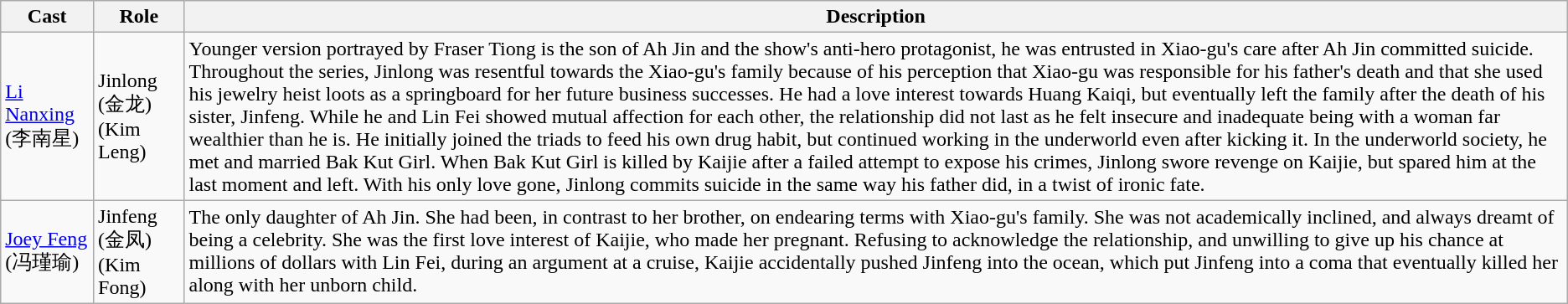<table class="wikitable">
<tr>
<th>Cast</th>
<th>Role</th>
<th>Description</th>
</tr>
<tr>
<td><a href='#'>Li Nanxing</a> (李南星)</td>
<td>Jinlong (金龙) (Kim Leng)</td>
<td>Younger version portrayed by Fraser Tiong is the son of Ah Jin and the show's anti-hero protagonist, he was entrusted in Xiao-gu's care after Ah Jin committed suicide. Throughout the series, Jinlong was resentful towards the Xiao-gu's family because of his perception that Xiao-gu was responsible for his father's death and that she used his jewelry heist loots as a springboard for her future business successes. He had a love interest towards Huang Kaiqi, but eventually left the family after the death of his sister, Jinfeng. While he and Lin Fei showed mutual affection for each other, the relationship did not last as he felt insecure and inadequate being with a woman far wealthier than he is. He initially joined the triads to feed his own drug habit, but continued working in the underworld even after kicking it. In the underworld society, he met and married Bak Kut Girl. When Bak Kut Girl is killed by Kaijie after a failed attempt to expose his crimes, Jinlong swore revenge on Kaijie, but spared him at the last moment and left. With his only love gone, Jinlong commits suicide in the same way his father did, in a twist of ironic fate.</td>
</tr>
<tr>
<td><a href='#'>Joey Feng</a> (冯瑾瑜)</td>
<td>Jinfeng (金凤) (Kim Fong)</td>
<td>The only daughter of Ah Jin. She had been, in contrast to her brother, on endearing terms with Xiao-gu's family. She was not academically inclined, and always dreamt of being a celebrity. She was the first love interest of Kaijie, who made her pregnant. Refusing to acknowledge the relationship, and unwilling to give up his chance at millions of dollars with Lin Fei, during an argument at a cruise, Kaijie accidentally pushed Jinfeng into the ocean, which put Jinfeng into a coma that eventually killed her along with her unborn child.</td>
</tr>
</table>
